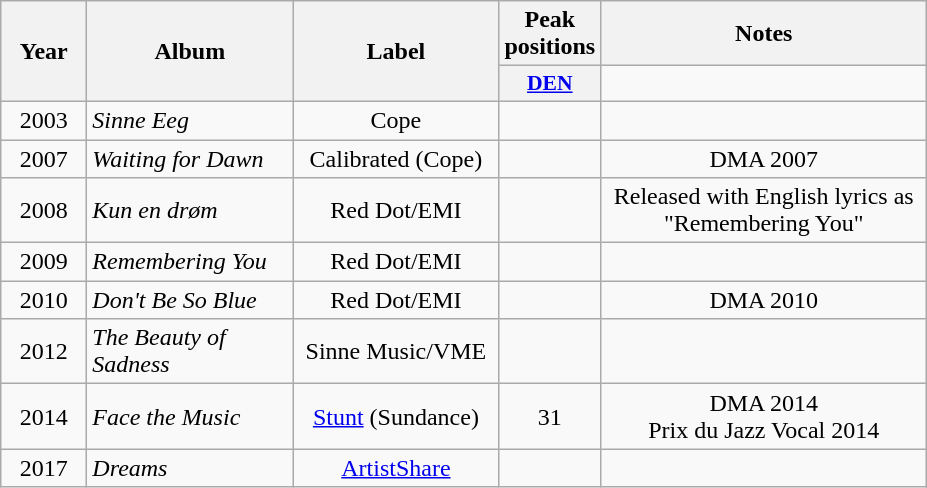<table class="wikitable">
<tr>
<th align="center" rowspan="2" width="50">Year</th>
<th align="center" rowspan="2" width="130">Album</th>
<th align="center" rowspan="2" width="130">Label</th>
<th align="center" colspan="1" width="20">Peak positions</th>
<th align="center" colspan="1" width="210">Notes</th>
</tr>
<tr>
<th scope="col" style="width:3em;font-size:90%;"><a href='#'>DEN</a><br></th>
</tr>
<tr>
<td style="text-align:center;">2003</td>
<td><em>Sinne Eeg</em></td>
<td style="text-align:center;">Cope</td>
<td style="text-align:center;"></td>
<td style="text-align:center;"></td>
</tr>
<tr>
<td style="text-align:center;">2007</td>
<td><em>Waiting for Dawn</em></td>
<td style="text-align:center;">Calibrated (Cope)</td>
<td style="text-align:center;"></td>
<td style="text-align:center;">DMA 2007</td>
</tr>
<tr>
<td style="text-align:center;">2008</td>
<td><em>Kun en drøm</em></td>
<td style="text-align:center;">Red Dot/EMI</td>
<td style="text-align:center;"></td>
<td style="text-align:center;">Released with English lyrics as "Remembering You"</td>
</tr>
<tr>
<td style="text-align:center;">2009</td>
<td><em>Remembering You</em></td>
<td style="text-align:center;">Red Dot/EMI</td>
<td style="text-align:center;"></td>
<td style="text-align:center;"></td>
</tr>
<tr>
<td style="text-align:center;">2010</td>
<td><em>Don't Be So Blue</em></td>
<td style="text-align:center;">Red Dot/EMI</td>
<td style="text-align:center;"></td>
<td style="text-align:center;">DMA 2010</td>
</tr>
<tr>
<td style="text-align:center;">2012</td>
<td><em>The Beauty of Sadness</em></td>
<td style="text-align:center;">Sinne Music/VME</td>
<td style="text-align:center;"></td>
<td style="text-align:center;"></td>
</tr>
<tr>
<td style="text-align:center;">2014</td>
<td><em>Face the Music</em></td>
<td style="text-align:center;"><a href='#'>Stunt</a> (Sundance)</td>
<td style="text-align:center;">31</td>
<td style="text-align:center;">DMA 2014<br>Prix du Jazz Vocal 2014</td>
</tr>
<tr>
<td style="text-align:center;">2017</td>
<td><em>Dreams</em></td>
<td style="text-align:center;"><a href='#'>ArtistShare</a></td>
<td style="text-align:center;"></td>
<td style="text-align:center;"></td>
</tr>
</table>
